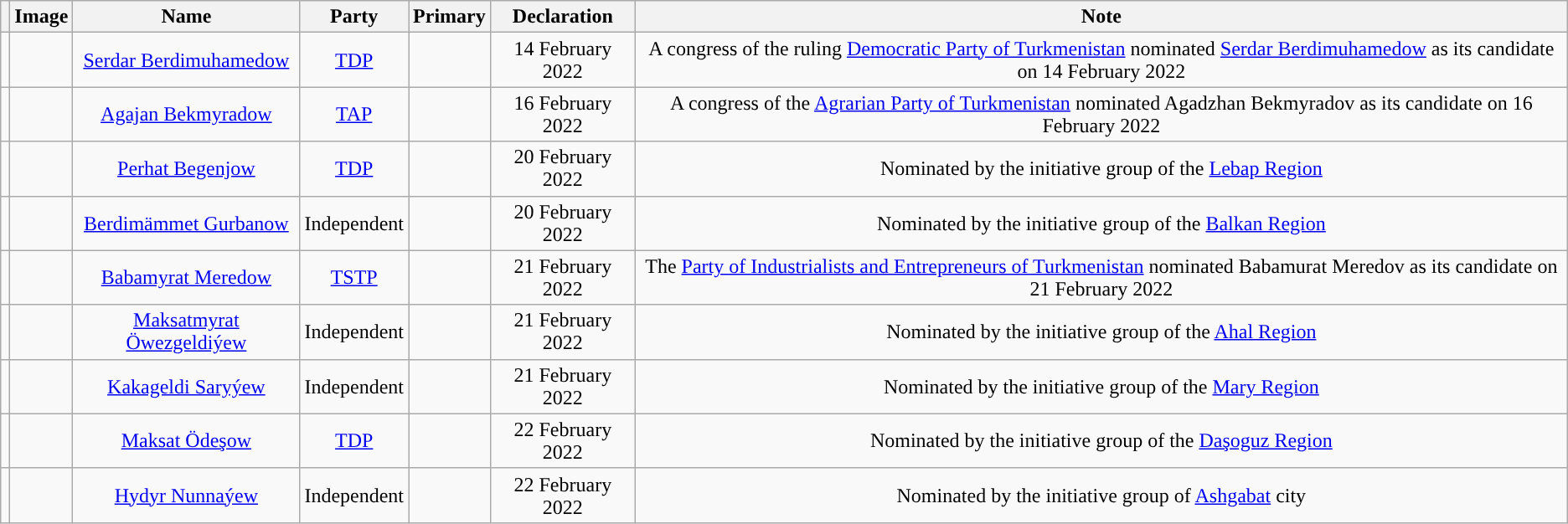<table class="wikitable" style="text-align:center">
<tr>
<th></th>
<th>Image</th>
<th>Name</th>
<th>Party</th>
<th>Primary</th>
<th>Declaration</th>
<th>Note</th>
</tr>
<tr>
<td style="background:"></td>
<td></td>
<td><a href='#'>Serdar Berdimuhamedow</a></td>
<td><a href='#'>TDP</a></td>
<td></td>
<td>14 February 2022</td>
<td>A congress of the ruling <a href='#'>Democratic Party of Turkmenistan</a> nominated <a href='#'>Serdar Berdimuhamedow</a> as its candidate on 14 February 2022</td>
</tr>
<tr>
<td style="background:"></td>
<td></td>
<td><a href='#'>Agajan Bekmyradow</a></td>
<td><a href='#'>TAP</a></td>
<td></td>
<td>16 February 2022</td>
<td>A congress of the <a href='#'>Agrarian Party of Turkmenistan</a> nominated Agadzhan Bekmyradov as its candidate on 16 February 2022</td>
</tr>
<tr>
<td style="background:"></td>
<td></td>
<td><a href='#'>Perhat Begenjow</a></td>
<td><a href='#'>TDP</a></td>
<td></td>
<td>20 February 2022</td>
<td>Nominated by the initiative group of the <a href='#'>Lebap Region</a></td>
</tr>
<tr>
<td style="background:"></td>
<td></td>
<td><a href='#'>Berdimämmet Gurbanow</a></td>
<td>Independent</td>
<td></td>
<td>20 February 2022</td>
<td>Nominated by the initiative group of the <a href='#'>Balkan Region</a></td>
</tr>
<tr>
<td style="background:"></td>
<td></td>
<td><a href='#'>Babamyrat Meredow</a></td>
<td><a href='#'>TSTP</a></td>
<td></td>
<td>21 February 2022</td>
<td>The <a href='#'>Party of Industrialists and Entrepreneurs of Turkmenistan</a> nominated Babamurat Meredov as its candidate on 21 February 2022</td>
</tr>
<tr>
<td style="background:"></td>
<td></td>
<td><a href='#'>Maksatmyrat Öwezgeldiýew</a></td>
<td>Independent</td>
<td></td>
<td>21 February 2022</td>
<td>Nominated by the initiative group of the <a href='#'>Ahal Region</a></td>
</tr>
<tr>
<td style="background:"></td>
<td></td>
<td><a href='#'>Kakageldi Saryýew</a></td>
<td>Independent</td>
<td></td>
<td>21 February 2022</td>
<td>Nominated by the initiative group of the <a href='#'>Mary Region</a></td>
</tr>
<tr>
<td style="background:"></td>
<td></td>
<td><a href='#'>Maksat Ödeşow</a></td>
<td><a href='#'>TDP</a></td>
<td></td>
<td>22 February 2022</td>
<td>Nominated by the initiative group of the <a href='#'>Daşoguz Region</a></td>
</tr>
<tr>
<td style="background:"></td>
<td></td>
<td><a href='#'>Hydyr Nunnaýew</a></td>
<td>Independent</td>
<td></td>
<td>22 February 2022</td>
<td>Nominated by the initiative group of <a href='#'>Ashgabat</a> city</td>
</tr>
</table>
